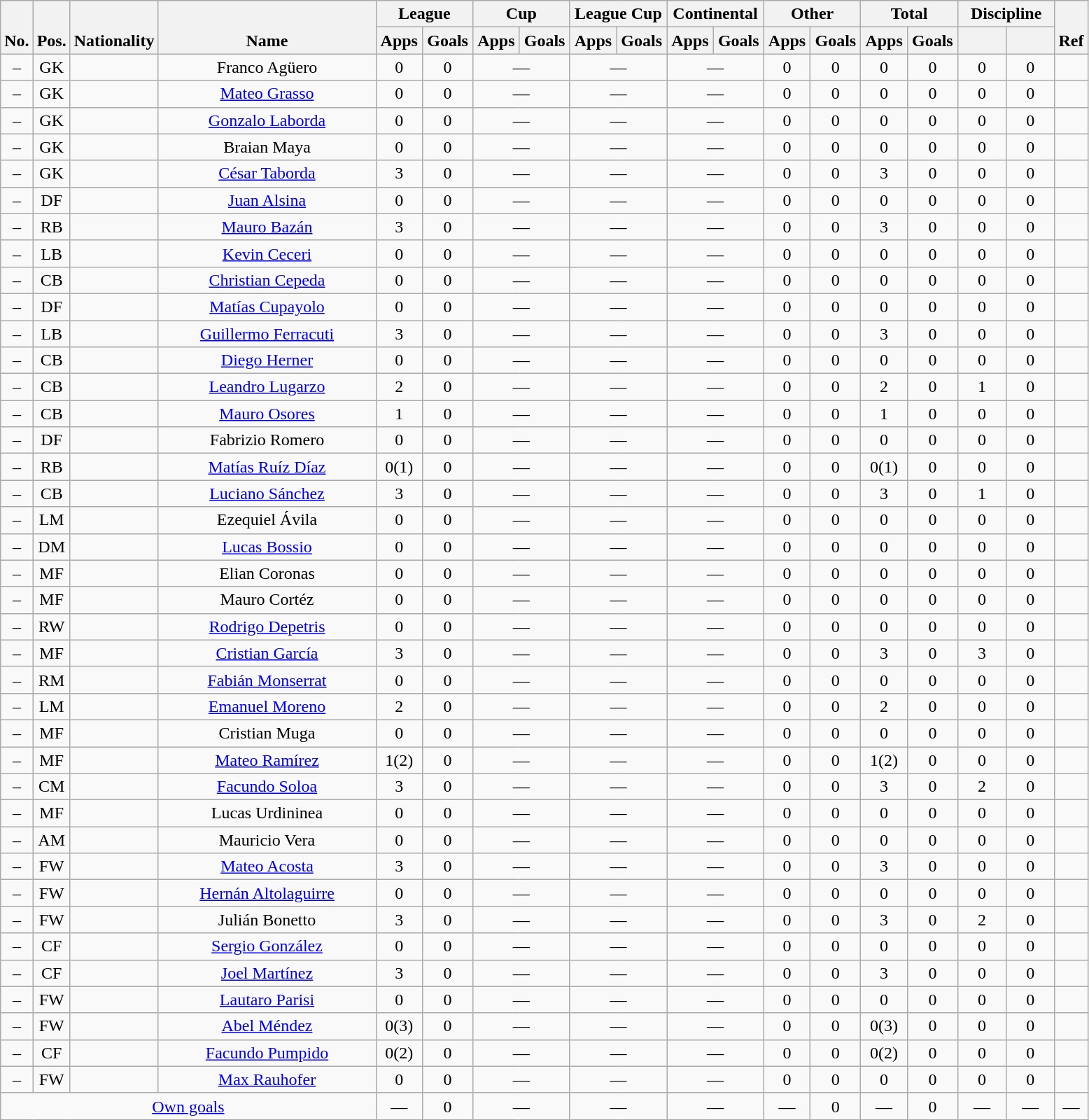<table class="wikitable" style="text-align:center">
<tr>
<th rowspan="2" valign="bottom">No.</th>
<th rowspan="2" valign="bottom">Pos.</th>
<th rowspan="2" valign="bottom">Nationality</th>
<th rowspan="2" valign="bottom" width="200">Name</th>
<th colspan="2" width="85">League</th>
<th colspan="2" width="85">Cup</th>
<th colspan="2" width="85">League Cup</th>
<th colspan="2" width="85">Continental</th>
<th colspan="2" width="85">Other</th>
<th colspan="2" width="85">Total</th>
<th colspan="2" width="85">Discipline</th>
<th rowspan="2" valign="bottom">Ref</th>
</tr>
<tr>
<th>Apps</th>
<th>Goals</th>
<th>Apps</th>
<th>Goals</th>
<th>Apps</th>
<th>Goals</th>
<th>Apps</th>
<th>Goals</th>
<th>Apps</th>
<th>Goals</th>
<th>Apps</th>
<th>Goals</th>
<th></th>
<th></th>
</tr>
<tr>
<td align="center">–</td>
<td align="center">GK</td>
<td align="center"></td>
<td align="center">Franco Agüero</td>
<td>0</td>
<td>0</td>
<td colspan="2">—</td>
<td colspan="2">—</td>
<td colspan="2">—</td>
<td>0</td>
<td>0</td>
<td>0</td>
<td>0</td>
<td>0</td>
<td>0</td>
<td></td>
</tr>
<tr>
<td align="center">–</td>
<td align="center">GK</td>
<td align="center"></td>
<td align="center"><a href='#'>Mateo Grasso</a></td>
<td>0</td>
<td>0</td>
<td colspan="2">—</td>
<td colspan="2">—</td>
<td colspan="2">—</td>
<td>0</td>
<td>0</td>
<td>0</td>
<td>0</td>
<td>0</td>
<td>0</td>
<td></td>
</tr>
<tr>
<td align="center">–</td>
<td align="center">GK</td>
<td align="center"></td>
<td align="center"><a href='#'>Gonzalo Laborda</a></td>
<td>0</td>
<td>0</td>
<td colspan="2">—</td>
<td colspan="2">—</td>
<td colspan="2">—</td>
<td>0</td>
<td>0</td>
<td>0</td>
<td>0</td>
<td>0</td>
<td>0</td>
<td></td>
</tr>
<tr>
<td align="center">–</td>
<td align="center">GK</td>
<td align="center"></td>
<td align="center">Braian Maya</td>
<td>0</td>
<td>0</td>
<td colspan="2">—</td>
<td colspan="2">—</td>
<td colspan="2">—</td>
<td>0</td>
<td>0</td>
<td>0</td>
<td>0</td>
<td>0</td>
<td>0</td>
<td></td>
</tr>
<tr>
<td align="center">–</td>
<td align="center">GK</td>
<td align="center"></td>
<td align="center"><a href='#'>César Taborda</a></td>
<td>3</td>
<td>0</td>
<td colspan="2">—</td>
<td colspan="2">—</td>
<td colspan="2">—</td>
<td>0</td>
<td>0</td>
<td>3</td>
<td>0</td>
<td>0</td>
<td>0</td>
<td></td>
</tr>
<tr>
<td align="center">–</td>
<td align="center">DF</td>
<td align="center"></td>
<td align="center"><a href='#'>Juan Alsina</a></td>
<td>0</td>
<td>0</td>
<td colspan="2">—</td>
<td colspan="2">—</td>
<td colspan="2">—</td>
<td>0</td>
<td>0</td>
<td>0</td>
<td>0</td>
<td>0</td>
<td>0</td>
<td></td>
</tr>
<tr>
<td align="center">–</td>
<td align="center">RB</td>
<td align="center"></td>
<td align="center"><a href='#'>Mauro Bazán</a></td>
<td>3</td>
<td>0</td>
<td colspan="2">—</td>
<td colspan="2">—</td>
<td colspan="2">—</td>
<td>0</td>
<td>0</td>
<td>3</td>
<td>0</td>
<td>0</td>
<td>0</td>
<td></td>
</tr>
<tr>
<td align="center">–</td>
<td align="center">LB</td>
<td align="center"></td>
<td align="center"><a href='#'>Kevin Ceceri</a></td>
<td>0</td>
<td>0</td>
<td colspan="2">—</td>
<td colspan="2">—</td>
<td colspan="2">—</td>
<td>0</td>
<td>0</td>
<td>0</td>
<td>0</td>
<td>0</td>
<td>0</td>
<td></td>
</tr>
<tr>
<td align="center">–</td>
<td align="center">CB</td>
<td align="center"></td>
<td align="center"><a href='#'>Christian Cepeda</a></td>
<td>0</td>
<td>0</td>
<td colspan="2">—</td>
<td colspan="2">—</td>
<td colspan="2">—</td>
<td>0</td>
<td>0</td>
<td>0</td>
<td>0</td>
<td>0</td>
<td>0</td>
<td></td>
</tr>
<tr>
<td align="center">–</td>
<td align="center">DF</td>
<td align="center"></td>
<td align="center"><a href='#'>Matías Cupayolo</a></td>
<td>0</td>
<td>0</td>
<td colspan="2">—</td>
<td colspan="2">—</td>
<td colspan="2">—</td>
<td>0</td>
<td>0</td>
<td>0</td>
<td>0</td>
<td>0</td>
<td>0</td>
<td></td>
</tr>
<tr>
<td align="center">–</td>
<td align="center">LB</td>
<td align="center"></td>
<td align="center"><a href='#'>Guillermo Ferracuti</a></td>
<td>3</td>
<td>0</td>
<td colspan="2">—</td>
<td colspan="2">—</td>
<td colspan="2">—</td>
<td>0</td>
<td>0</td>
<td>3</td>
<td>0</td>
<td>0</td>
<td>0</td>
<td></td>
</tr>
<tr>
<td align="center">–</td>
<td align="center">CB</td>
<td align="center"></td>
<td align="center"><a href='#'>Diego Herner</a></td>
<td>0</td>
<td>0</td>
<td colspan="2">—</td>
<td colspan="2">—</td>
<td colspan="2">—</td>
<td>0</td>
<td>0</td>
<td>0</td>
<td>0</td>
<td>0</td>
<td>0</td>
<td></td>
</tr>
<tr>
<td align="center">–</td>
<td align="center">CB</td>
<td align="center"></td>
<td align="center"><a href='#'>Leandro Lugarzo</a></td>
<td>2</td>
<td>0</td>
<td colspan="2">—</td>
<td colspan="2">—</td>
<td colspan="2">—</td>
<td>0</td>
<td>0</td>
<td>2</td>
<td>0</td>
<td>1</td>
<td>0</td>
<td></td>
</tr>
<tr>
<td align="center">–</td>
<td align="center">CB</td>
<td align="center"></td>
<td align="center"><a href='#'>Mauro Osores</a></td>
<td>1</td>
<td>0</td>
<td colspan="2">—</td>
<td colspan="2">—</td>
<td colspan="2">—</td>
<td>0</td>
<td>0</td>
<td>1</td>
<td>0</td>
<td>0</td>
<td>0</td>
<td></td>
</tr>
<tr>
<td align="center">–</td>
<td align="center">DF</td>
<td align="center"></td>
<td align="center">Fabrizio Romero</td>
<td>0</td>
<td>0</td>
<td colspan="2">—</td>
<td colspan="2">—</td>
<td colspan="2">—</td>
<td>0</td>
<td>0</td>
<td>0</td>
<td>0</td>
<td>0</td>
<td>0</td>
<td></td>
</tr>
<tr>
<td align="center">–</td>
<td align="center">RB</td>
<td align="center"></td>
<td align="center"><a href='#'>Matías Ruíz Díaz</a></td>
<td>0(1)</td>
<td>0</td>
<td colspan="2">—</td>
<td colspan="2">—</td>
<td colspan="2">—</td>
<td>0</td>
<td>0</td>
<td>0(1)</td>
<td>0</td>
<td>0</td>
<td>0</td>
<td></td>
</tr>
<tr>
<td align="center">–</td>
<td align="center">CB</td>
<td align="center"></td>
<td align="center"><a href='#'>Luciano Sánchez</a></td>
<td>3</td>
<td>0</td>
<td colspan="2">—</td>
<td colspan="2">—</td>
<td colspan="2">—</td>
<td>0</td>
<td>0</td>
<td>3</td>
<td>0</td>
<td>1</td>
<td>0</td>
<td></td>
</tr>
<tr>
<td align="center">–</td>
<td align="center">LM</td>
<td align="center"></td>
<td align="center">Ezequiel Ávila</td>
<td>0</td>
<td>0</td>
<td colspan="2">—</td>
<td colspan="2">—</td>
<td colspan="2">—</td>
<td>0</td>
<td>0</td>
<td>0</td>
<td>0</td>
<td>0</td>
<td>0</td>
<td></td>
</tr>
<tr>
<td align="center">–</td>
<td align="center">DM</td>
<td align="center"></td>
<td align="center"><a href='#'>Lucas Bossio</a></td>
<td>0</td>
<td>0</td>
<td colspan="2">—</td>
<td colspan="2">—</td>
<td colspan="2">—</td>
<td>0</td>
<td>0</td>
<td>0</td>
<td>0</td>
<td>0</td>
<td>0</td>
<td></td>
</tr>
<tr>
<td align="center">–</td>
<td align="center">MF</td>
<td align="center"></td>
<td align="center">Elian Coronas</td>
<td>0</td>
<td>0</td>
<td colspan="2">—</td>
<td colspan="2">—</td>
<td colspan="2">—</td>
<td>0</td>
<td>0</td>
<td>0</td>
<td>0</td>
<td>0</td>
<td>0</td>
<td></td>
</tr>
<tr>
<td align="center">–</td>
<td align="center">MF</td>
<td align="center"></td>
<td align="center">Mauro Cortéz</td>
<td>0</td>
<td>0</td>
<td colspan="2">—</td>
<td colspan="2">—</td>
<td colspan="2">—</td>
<td>0</td>
<td>0</td>
<td>0</td>
<td>0</td>
<td>0</td>
<td>0</td>
<td></td>
</tr>
<tr>
<td align="center">–</td>
<td align="center">RW</td>
<td align="center"></td>
<td align="center"><a href='#'>Rodrigo Depetris</a></td>
<td>0</td>
<td>0</td>
<td colspan="2">—</td>
<td colspan="2">—</td>
<td colspan="2">—</td>
<td>0</td>
<td>0</td>
<td>0</td>
<td>0</td>
<td>0</td>
<td>0</td>
<td></td>
</tr>
<tr>
<td align="center">–</td>
<td align="center">MF</td>
<td align="center"></td>
<td align="center"><a href='#'>Cristian García</a></td>
<td>3</td>
<td>0</td>
<td colspan="2">—</td>
<td colspan="2">—</td>
<td colspan="2">—</td>
<td>0</td>
<td>0</td>
<td>3</td>
<td>0</td>
<td>3</td>
<td>0</td>
<td></td>
</tr>
<tr>
<td align="center">–</td>
<td align="center">RM</td>
<td align="center"></td>
<td align="center"><a href='#'>Fabián Monserrat</a></td>
<td>0</td>
<td>0</td>
<td colspan="2">—</td>
<td colspan="2">—</td>
<td colspan="2">—</td>
<td>0</td>
<td>0</td>
<td>0</td>
<td>0</td>
<td>0</td>
<td>0</td>
<td></td>
</tr>
<tr>
<td align="center">–</td>
<td align="center">LM</td>
<td align="center"></td>
<td align="center"><a href='#'>Emanuel Moreno</a></td>
<td>2</td>
<td>0</td>
<td colspan="2">—</td>
<td colspan="2">—</td>
<td colspan="2">—</td>
<td>0</td>
<td>0</td>
<td>2</td>
<td>0</td>
<td>0</td>
<td>0</td>
<td></td>
</tr>
<tr>
<td align="center">–</td>
<td align="center">MF</td>
<td align="center"></td>
<td align="center">Cristian Muga </td>
<td>0</td>
<td>0</td>
<td colspan="2">—</td>
<td colspan="2">—</td>
<td colspan="2">—</td>
<td>0</td>
<td>0</td>
<td>0</td>
<td>0</td>
<td>0</td>
<td>0</td>
<td></td>
</tr>
<tr>
<td align="center">–</td>
<td align="center">MF</td>
<td align="center"></td>
<td align="center"><a href='#'>Mateo Ramírez</a></td>
<td>1(2)</td>
<td>0</td>
<td colspan="2">—</td>
<td colspan="2">—</td>
<td colspan="2">—</td>
<td>0</td>
<td>0</td>
<td>1(2)</td>
<td>0</td>
<td>0</td>
<td>0</td>
<td></td>
</tr>
<tr>
<td align="center">–</td>
<td align="center">CM</td>
<td align="center"></td>
<td align="center"><a href='#'>Facundo Soloa</a></td>
<td>3</td>
<td>0</td>
<td colspan="2">—</td>
<td colspan="2">—</td>
<td colspan="2">—</td>
<td>0</td>
<td>0</td>
<td>3</td>
<td>0</td>
<td>2</td>
<td>0</td>
<td></td>
</tr>
<tr>
<td align="center">–</td>
<td align="center">MF</td>
<td align="center"></td>
<td align="center">Lucas Urdininea</td>
<td>0</td>
<td>0</td>
<td colspan="2">—</td>
<td colspan="2">—</td>
<td colspan="2">—</td>
<td>0</td>
<td>0</td>
<td>0</td>
<td>0</td>
<td>0</td>
<td>0</td>
<td></td>
</tr>
<tr>
<td align="center">–</td>
<td align="center">AM</td>
<td align="center"></td>
<td align="center">Mauricio Vera</td>
<td>0</td>
<td>0</td>
<td colspan="2">—</td>
<td colspan="2">—</td>
<td colspan="2">—</td>
<td>0</td>
<td>0</td>
<td>0</td>
<td>0</td>
<td>0</td>
<td>0</td>
<td></td>
</tr>
<tr>
<td align="center">–</td>
<td align="center">FW</td>
<td align="center"></td>
<td align="center"><a href='#'>Mateo Acosta</a></td>
<td>3</td>
<td>0</td>
<td colspan="2">—</td>
<td colspan="2">—</td>
<td colspan="2">—</td>
<td>0</td>
<td>0</td>
<td>3</td>
<td>0</td>
<td>0</td>
<td>0</td>
<td></td>
</tr>
<tr>
<td align="center">–</td>
<td align="center">FW</td>
<td align="center"></td>
<td align="center"><a href='#'>Hernán Altolaguirre</a></td>
<td>0</td>
<td>0</td>
<td colspan="2">—</td>
<td colspan="2">—</td>
<td colspan="2">—</td>
<td>0</td>
<td>0</td>
<td>0</td>
<td>0</td>
<td>0</td>
<td>0</td>
<td></td>
</tr>
<tr>
<td align="center">–</td>
<td align="center">FW</td>
<td align="center"></td>
<td align="center">Julián Bonetto</td>
<td>3</td>
<td>0</td>
<td colspan="2">—</td>
<td colspan="2">—</td>
<td colspan="2">—</td>
<td>0</td>
<td>0</td>
<td>3</td>
<td>0</td>
<td>2</td>
<td>0</td>
<td></td>
</tr>
<tr>
<td align="center">–</td>
<td align="center">CF</td>
<td align="center"></td>
<td align="center"><a href='#'>Sergio González</a></td>
<td>0</td>
<td>0</td>
<td colspan="2">—</td>
<td colspan="2">—</td>
<td colspan="2">—</td>
<td>0</td>
<td>0</td>
<td>0</td>
<td>0</td>
<td>0</td>
<td>0</td>
<td></td>
</tr>
<tr>
<td align="center">–</td>
<td align="center">CF</td>
<td align="center"></td>
<td align="center"><a href='#'>Joel Martínez</a></td>
<td>3</td>
<td>0</td>
<td colspan="2">—</td>
<td colspan="2">—</td>
<td colspan="2">—</td>
<td>0</td>
<td>0</td>
<td>3</td>
<td>0</td>
<td>0</td>
<td>0</td>
<td></td>
</tr>
<tr>
<td align="center">–</td>
<td align="center">FW</td>
<td align="center"></td>
<td align="center"><a href='#'>Lautaro Parisi</a></td>
<td>0</td>
<td>0</td>
<td colspan="2">—</td>
<td colspan="2">—</td>
<td colspan="2">—</td>
<td>0</td>
<td>0</td>
<td>0</td>
<td>0</td>
<td>0</td>
<td>0</td>
<td></td>
</tr>
<tr>
<td align="center">–</td>
<td align="center">FW</td>
<td align="center"></td>
<td align="center"><a href='#'>Abel Méndez</a></td>
<td>0(3)</td>
<td>0</td>
<td colspan="2">—</td>
<td colspan="2">—</td>
<td colspan="2">—</td>
<td>0</td>
<td>0</td>
<td>0(3)</td>
<td>0</td>
<td>0</td>
<td>0</td>
<td></td>
</tr>
<tr>
<td align="center">–</td>
<td align="center">CF</td>
<td align="center"></td>
<td align="center"><a href='#'>Facundo Pumpido</a></td>
<td>0(2)</td>
<td>0</td>
<td colspan="2">—</td>
<td colspan="2">—</td>
<td colspan="2">—</td>
<td>0</td>
<td>0</td>
<td>0(2)</td>
<td>0</td>
<td>0</td>
<td>0</td>
<td></td>
</tr>
<tr>
<td align="center">–</td>
<td align="center">FW</td>
<td align="center"></td>
<td align="center"><a href='#'>Max Rauhofer</a></td>
<td>0</td>
<td>0</td>
<td colspan="2">—</td>
<td colspan="2">—</td>
<td colspan="2">—</td>
<td>0</td>
<td>0</td>
<td>0</td>
<td>0</td>
<td>0</td>
<td>0</td>
<td></td>
</tr>
<tr>
<td colspan="4" align="center"><a href='#'>Own goals</a></td>
<td>—</td>
<td>0</td>
<td colspan="2">—</td>
<td colspan="2">—</td>
<td colspan="2">—</td>
<td>—</td>
<td>0</td>
<td>—</td>
<td>0</td>
<td>—</td>
<td>—</td>
<td>—</td>
</tr>
</table>
